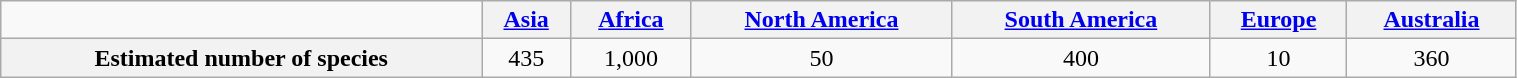<table class="wikitable" style="text-align: center; width:80%;">
<tr>
<td></td>
<th scope="col"><a href='#'>Asia</a></th>
<th scope="col"><a href='#'>Africa</a></th>
<th scope="col"><a href='#'>North America</a></th>
<th scope="col"><a href='#'>South America</a></th>
<th scope="col"><a href='#'>Europe</a></th>
<th scope="col"><a href='#'>Australia</a></th>
</tr>
<tr>
<th scope="row">Estimated number of species</th>
<td>435</td>
<td>1,000</td>
<td>50</td>
<td>400</td>
<td>10</td>
<td>360</td>
</tr>
</table>
